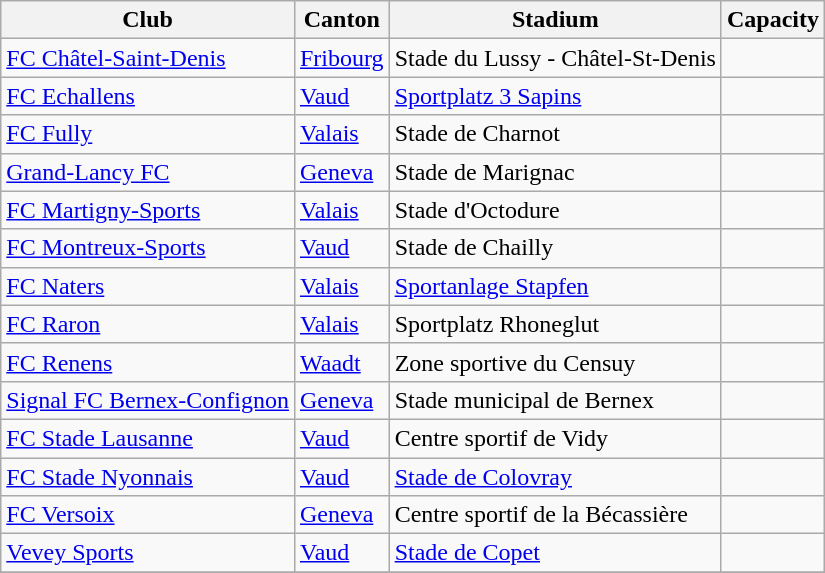<table class="wikitable">
<tr>
<th>Club</th>
<th>Canton</th>
<th>Stadium</th>
<th>Capacity</th>
</tr>
<tr>
<td><a href='#'>FC Châtel-Saint-Denis</a></td>
<td><a href='#'>Fribourg</a></td>
<td>Stade du Lussy - Châtel-St-Denis</td>
<td></td>
</tr>
<tr>
<td><a href='#'>FC Echallens</a></td>
<td><a href='#'>Vaud</a></td>
<td><a href='#'>Sportplatz 3 Sapins</a></td>
<td></td>
</tr>
<tr>
<td><a href='#'>FC Fully</a></td>
<td><a href='#'>Valais</a></td>
<td>Stade de Charnot</td>
<td></td>
</tr>
<tr>
<td><a href='#'>Grand-Lancy FC</a></td>
<td><a href='#'>Geneva</a></td>
<td>Stade de Marignac</td>
<td></td>
</tr>
<tr>
<td><a href='#'>FC Martigny-Sports</a></td>
<td><a href='#'>Valais</a></td>
<td>Stade d'Octodure</td>
<td></td>
</tr>
<tr>
<td><a href='#'>FC Montreux-Sports</a></td>
<td><a href='#'>Vaud</a></td>
<td>Stade de Chailly</td>
<td></td>
</tr>
<tr>
<td><a href='#'>FC Naters</a></td>
<td><a href='#'>Valais</a></td>
<td><a href='#'>Sportanlage Stapfen</a></td>
<td></td>
</tr>
<tr>
<td><a href='#'>FC Raron</a></td>
<td><a href='#'>Valais</a></td>
<td>Sportplatz Rhoneglut</td>
<td></td>
</tr>
<tr>
<td><a href='#'>FC Renens</a></td>
<td><a href='#'>Waadt</a></td>
<td>Zone sportive du Censuy</td>
<td></td>
</tr>
<tr>
<td><a href='#'>Signal FC Bernex-Confignon</a></td>
<td><a href='#'>Geneva</a></td>
<td>Stade municipal de Bernex</td>
<td></td>
</tr>
<tr>
<td><a href='#'>FC Stade Lausanne</a></td>
<td><a href='#'>Vaud</a></td>
<td>Centre sportif de Vidy</td>
<td></td>
</tr>
<tr>
<td><a href='#'>FC Stade Nyonnais</a></td>
<td><a href='#'>Vaud</a></td>
<td><a href='#'>Stade de Colovray</a></td>
<td></td>
</tr>
<tr>
<td><a href='#'>FC Versoix</a></td>
<td><a href='#'>Geneva</a></td>
<td>Centre sportif de la Bécassière</td>
<td></td>
</tr>
<tr>
<td><a href='#'>Vevey Sports</a></td>
<td><a href='#'>Vaud</a></td>
<td><a href='#'>Stade de Copet</a></td>
<td></td>
</tr>
<tr>
</tr>
</table>
